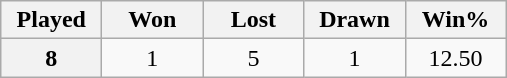<table class="wikitable plainrowheaders" style="text-align:center;">
<tr>
<th scope="col" width="60">Played</th>
<th scope="col" width="60">Won</th>
<th scope="col" width="60">Lost</th>
<th scope="col" width="60">Drawn</th>
<th scope="col" width="60">Win%</th>
</tr>
<tr>
<th scope="row" style="text-align:center;">8</th>
<td>1</td>
<td>5</td>
<td>1</td>
<td>12.50</td>
</tr>
</table>
